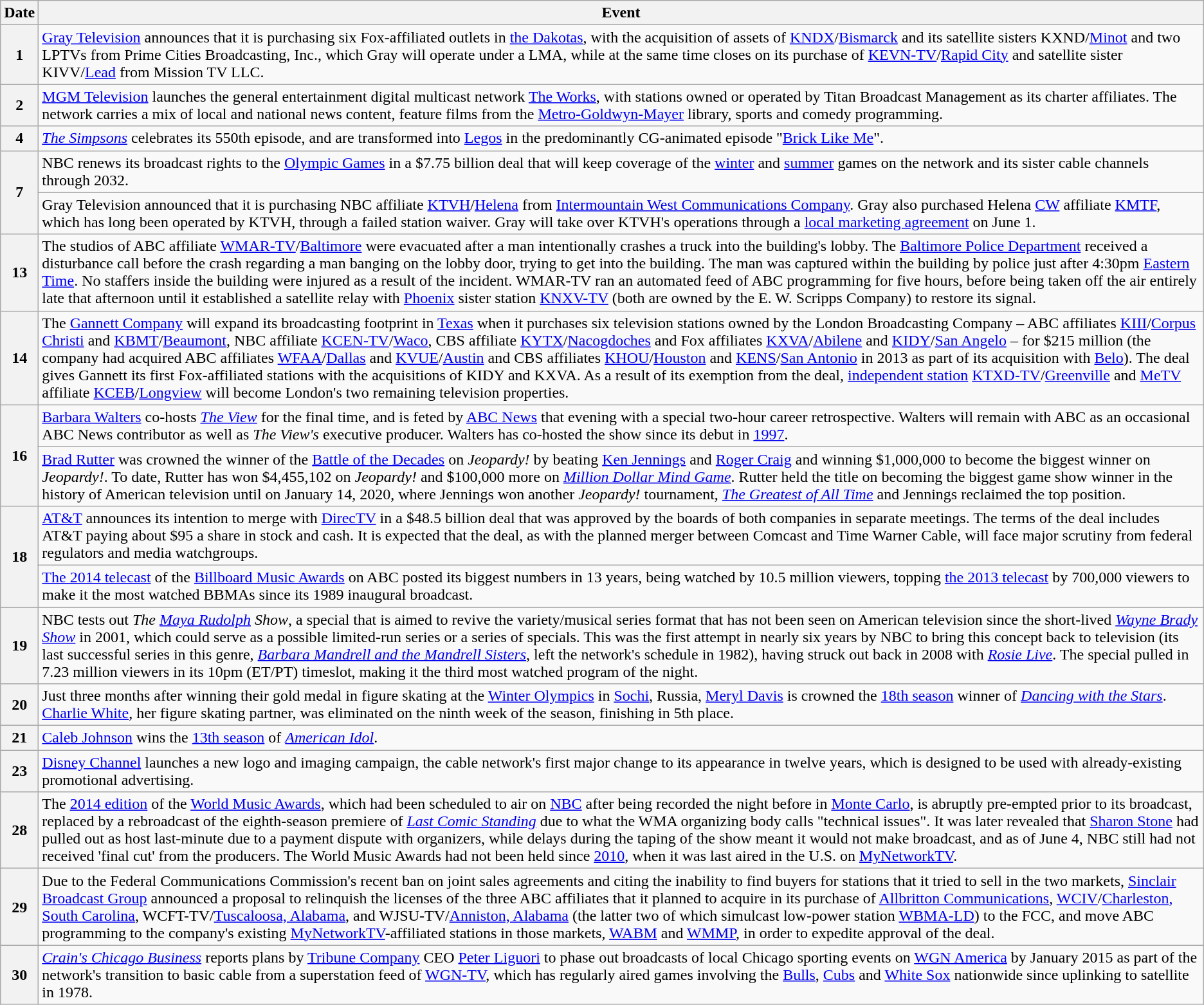<table class="wikitable">
<tr>
<th>Date</th>
<th>Event</th>
</tr>
<tr>
<th>1</th>
<td><a href='#'>Gray Television</a> announces that it is purchasing six Fox-affiliated outlets in <a href='#'>the Dakotas</a>, with the acquisition of assets of <a href='#'>KNDX</a>/<a href='#'>Bismarck</a> and its satellite sisters KXND/<a href='#'>Minot</a> and two LPTVs from Prime Cities Broadcasting, Inc., which Gray will operate under a LMA, while at the same time closes on its purchase of <a href='#'>KEVN-TV</a>/<a href='#'>Rapid City</a> and satellite sister KIVV/<a href='#'>Lead</a> from Mission TV LLC.</td>
</tr>
<tr>
<th>2</th>
<td><a href='#'>MGM Television</a> launches the general entertainment digital multicast network <a href='#'>The Works</a>, with stations owned or operated by Titan Broadcast Management as its charter affiliates. The network carries a mix of local and national news content, feature films from the <a href='#'>Metro-Goldwyn-Mayer</a> library, sports and comedy programming.</td>
</tr>
<tr>
<th>4</th>
<td><em><a href='#'>The Simpsons</a></em> celebrates its 550th episode, and are transformed into <a href='#'>Legos</a> in the predominantly CG-animated episode "<a href='#'>Brick Like Me</a>".</td>
</tr>
<tr>
<th rowspan=2>7</th>
<td>NBC renews its broadcast rights to the <a href='#'>Olympic Games</a> in a $7.75 billion deal that will keep coverage of the <a href='#'>winter</a> and <a href='#'>summer</a> games on the network and its sister cable channels through 2032.</td>
</tr>
<tr>
<td>Gray Television announced that it is purchasing NBC affiliate <a href='#'>KTVH</a>/<a href='#'>Helena</a> from <a href='#'>Intermountain West Communications Company</a>. Gray also purchased Helena <a href='#'>CW</a> affiliate <a href='#'>KMTF</a>, which has long been operated by KTVH, through a failed station waiver. Gray will take over KTVH's operations through a <a href='#'>local marketing agreement</a> on June 1.</td>
</tr>
<tr>
<th>13</th>
<td>The studios of ABC affiliate <a href='#'>WMAR-TV</a>/<a href='#'>Baltimore</a> were evacuated after a man intentionally crashes a truck into the building's lobby. The <a href='#'>Baltimore Police Department</a> received a disturbance call before the crash regarding a man banging on the lobby door, trying to get into the building. The man was captured within the building by police just after 4:30pm <a href='#'>Eastern Time</a>. No staffers inside the building were injured as a result of the incident. WMAR-TV ran an automated feed of ABC programming for five hours, before being taken off the air entirely late that afternoon until it established a satellite relay with <a href='#'>Phoenix</a> sister station <a href='#'>KNXV-TV</a> (both are owned by the E. W. Scripps Company) to restore its signal.</td>
</tr>
<tr>
<th>14</th>
<td>The <a href='#'>Gannett Company</a> will expand its broadcasting footprint in <a href='#'>Texas</a> when it purchases six television stations owned by the London Broadcasting Company – ABC affiliates <a href='#'>KIII</a>/<a href='#'>Corpus Christi</a> and <a href='#'>KBMT</a>/<a href='#'>Beaumont</a>, NBC affiliate <a href='#'>KCEN-TV</a>/<a href='#'>Waco</a>, CBS affiliate <a href='#'>KYTX</a>/<a href='#'>Nacogdoches</a> and Fox affiliates <a href='#'>KXVA</a>/<a href='#'>Abilene</a> and <a href='#'>KIDY</a>/<a href='#'>San Angelo</a> – for $215 million (the company had acquired ABC affiliates <a href='#'>WFAA</a>/<a href='#'>Dallas</a> and <a href='#'>KVUE</a>/<a href='#'>Austin</a> and CBS affiliates <a href='#'>KHOU</a>/<a href='#'>Houston</a> and <a href='#'>KENS</a>/<a href='#'>San Antonio</a> in 2013 as part of its acquisition with <a href='#'>Belo</a>). The deal gives Gannett its first Fox-affiliated stations with the acquisitions of KIDY and KXVA. As a result of its exemption from the deal, <a href='#'>independent station</a> <a href='#'>KTXD-TV</a>/<a href='#'>Greenville</a> and <a href='#'>MeTV</a> affiliate <a href='#'>KCEB</a>/<a href='#'>Longview</a> will become London's two remaining television properties.</td>
</tr>
<tr>
<th rowspan=2>16</th>
<td><a href='#'>Barbara Walters</a> co-hosts <em><a href='#'>The View</a></em> for the final time, and is feted by <a href='#'>ABC News</a> that evening with a special two-hour career retrospective. Walters will remain with ABC as an occasional ABC News contributor as well as <em>The View's</em> executive producer. Walters has co-hosted the show since its debut in <a href='#'>1997</a>.</td>
</tr>
<tr>
<td><a href='#'>Brad Rutter</a> was crowned the winner of the <a href='#'>Battle of the Decades</a> on <em>Jeopardy!</em> by beating <a href='#'>Ken Jennings</a> and <a href='#'>Roger Craig</a> and winning $1,000,000 to become the biggest winner on <em>Jeopardy!</em>. To date, Rutter has won $4,455,102 on <em>Jeopardy!</em> and $100,000 more on <em><a href='#'>Million Dollar Mind Game</a></em>. Rutter held the title on becoming the biggest game show winner in the history of American television until on January 14, 2020, where Jennings won another <em>Jeopardy!</em> tournament, <em><a href='#'>The Greatest of All Time</a></em> and Jennings reclaimed the top position.</td>
</tr>
<tr>
<th rowspan="2">18</th>
<td><a href='#'>AT&T</a> announces its intention to merge with <a href='#'>DirecTV</a> in a $48.5 billion deal that was approved by the boards of both companies in separate meetings. The terms of the deal includes AT&T paying about $95 a share in stock and cash. It is expected that the deal, as with the planned merger between Comcast and Time Warner Cable, will face major scrutiny from federal regulators and media watchgroups.</td>
</tr>
<tr>
<td><a href='#'>The 2014 telecast</a> of the <a href='#'>Billboard Music Awards</a> on ABC posted its biggest numbers in 13 years, being watched by 10.5 million viewers, topping <a href='#'>the 2013 telecast</a> by 700,000 viewers to make it the most watched BBMAs since its 1989 inaugural broadcast.</td>
</tr>
<tr>
<th>19</th>
<td>NBC tests out <em>The <a href='#'>Maya Rudolph</a> Show</em>, a special that is aimed to revive the variety/musical series format that has not been seen on American television since the short-lived <em><a href='#'>Wayne Brady Show</a></em> in 2001, which could serve as a possible limited-run series or a series of specials. This was the first attempt in nearly six years by NBC to bring this concept back to television (its last successful series in this genre, <em><a href='#'>Barbara Mandrell and the Mandrell Sisters</a></em>, left the network's schedule in 1982), having struck out back in 2008 with <em><a href='#'>Rosie Live</a></em>. The special pulled in 7.23 million viewers in its 10pm (ET/PT) timeslot, making it the third most watched program of the night.</td>
</tr>
<tr>
<th>20</th>
<td>Just three months after winning their gold medal in figure skating at the <a href='#'>Winter Olympics</a> in <a href='#'>Sochi</a>, Russia, <a href='#'>Meryl Davis</a> is crowned the <a href='#'>18th season</a> winner of <em><a href='#'>Dancing with the Stars</a></em>. <a href='#'>Charlie White</a>, her figure skating partner, was eliminated on the ninth week of the season, finishing in 5th place.</td>
</tr>
<tr>
<th>21</th>
<td><a href='#'>Caleb Johnson</a> wins the <a href='#'>13th season</a> of <em><a href='#'>American Idol</a></em>.</td>
</tr>
<tr>
<th>23</th>
<td><a href='#'>Disney Channel</a> launches a new logo and imaging campaign, the cable network's first major change to its appearance in twelve years, which is designed to be used with already-existing promotional advertising.</td>
</tr>
<tr>
<th>28</th>
<td>The <a href='#'>2014 edition</a> of the <a href='#'>World Music Awards</a>, which had been scheduled to air on <a href='#'>NBC</a> after being recorded the night before in <a href='#'>Monte Carlo</a>, is abruptly pre-empted prior to its broadcast, replaced by a rebroadcast of the eighth-season premiere of <em><a href='#'>Last Comic Standing</a></em> due to what the WMA organizing body calls "technical issues". It was later revealed that <a href='#'>Sharon Stone</a> had pulled out as host last-minute due to a payment dispute with organizers, while delays during the taping of the show meant it would not make broadcast, and as of June 4, NBC still had not received 'final cut' from the producers. The World Music Awards had not been held since <a href='#'>2010</a>, when it was last aired in the U.S. on <a href='#'>MyNetworkTV</a>.</td>
</tr>
<tr>
<th>29</th>
<td>Due to the Federal Communications Commission's recent ban on joint sales agreements and citing the inability to find buyers for stations that it tried to sell in the two markets, <a href='#'>Sinclair Broadcast Group</a> announced a proposal to relinquish the licenses of the three ABC affiliates that it planned to acquire in its purchase of <a href='#'>Allbritton Communications</a>, <a href='#'>WCIV</a>/<a href='#'>Charleston, South Carolina</a>, WCFT-TV/<a href='#'>Tuscaloosa, Alabama</a>, and WJSU-TV/<a href='#'>Anniston, Alabama</a> (the latter two of which simulcast low-power station <a href='#'>WBMA-LD</a>) to the FCC, and move ABC programming to the company's existing <a href='#'>MyNetworkTV</a>-affiliated stations in those markets, <a href='#'>WABM</a> and <a href='#'>WMMP</a>, in order to expedite approval of the deal.</td>
</tr>
<tr>
<th>30</th>
<td><em><a href='#'>Crain's Chicago Business</a></em> reports plans by <a href='#'>Tribune Company</a> CEO <a href='#'>Peter Liguori</a> to phase out broadcasts of local Chicago sporting events on <a href='#'>WGN America</a> by January 2015 as part of the network's transition to basic cable from a superstation feed of <a href='#'>WGN-TV</a>, which has regularly aired games involving the <a href='#'>Bulls</a>, <a href='#'>Cubs</a> and <a href='#'>White Sox</a> nationwide since uplinking to satellite in 1978.</td>
</tr>
</table>
